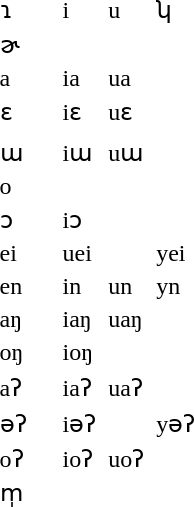<table>
<tr>
<td>ɿ</td>
<td></td>
<td>i</td>
<td></td>
<td>u</td>
<td></td>
<td>ʮ</td>
<td></td>
</tr>
<tr>
<td>ɚ</td>
<td></td>
</tr>
<tr>
<td>a</td>
<td></td>
<td>ia</td>
<td></td>
<td>ua</td>
<td></td>
</tr>
<tr>
<td>ɛ</td>
<td></td>
<td>iɛ</td>
<td></td>
<td>uɛ</td>
<td></td>
</tr>
<tr>
<td colspan=2></td>
<td></td>
<td></td>
</tr>
<tr>
<td>ɯ</td>
<td></td>
<td>iɯ</td>
<td></td>
<td>uɯ</td>
<td></td>
</tr>
<tr>
<td>o</td>
<td></td>
</tr>
<tr>
<td>ɔ</td>
<td></td>
<td>iɔ</td>
<td></td>
</tr>
<tr>
<td>ei</td>
<td></td>
<td>uei</td>
<td></td>
<td colspan=2></td>
<td>yei</td>
<td></td>
</tr>
<tr>
<td>en</td>
<td></td>
<td>in</td>
<td></td>
<td>un</td>
<td></td>
<td>yn</td>
<td></td>
</tr>
<tr>
<td>aŋ</td>
<td></td>
<td>iaŋ</td>
<td></td>
<td>uaŋ</td>
<td></td>
</tr>
<tr>
<td>oŋ</td>
<td></td>
<td>ioŋ</td>
<td></td>
</tr>
<tr>
<td>aʔ</td>
<td> 　</td>
<td>iaʔ</td>
<td></td>
<td>uaʔ</td>
<td></td>
</tr>
<tr>
<td>əʔ</td>
<td></td>
<td>iəʔ</td>
<td></td>
<td colspan=2></td>
<td>yəʔ</td>
<td></td>
</tr>
<tr>
<td>oʔ</td>
<td></td>
<td>ioʔ</td>
<td></td>
<td>uoʔ</td>
<td></td>
</tr>
<tr>
<td>m̩</td>
<td></td>
</tr>
</table>
